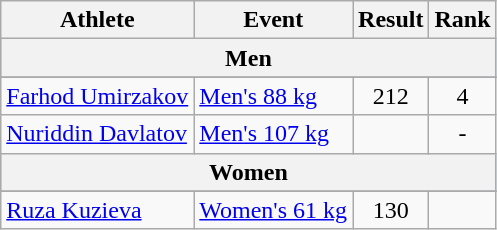<table class="wikitable" style="font-size:100%">
<tr>
<th>Athlete</th>
<th>Event</th>
<th>Result</th>
<th>Rank</th>
</tr>
<tr style="background:#9acdff;">
<th colspan=4>Men</th>
</tr>
<tr align=center>
</tr>
<tr>
<td><a href='#'>Farhod Umirzakov</a></td>
<td><a href='#'>Men's 88 kg</a></td>
<td align=center>212</td>
<td align=center>4</td>
</tr>
<tr>
<td><a href='#'>Nuriddin Davlatov</a></td>
<td><a href='#'>Men's 107 kg</a></td>
<td align=center><strong></strong></td>
<td align=center>-</td>
</tr>
<tr style="background:#9acdff;">
<th colspan=4>Women</th>
</tr>
<tr align=center>
</tr>
<tr>
<td><a href='#'>Ruza Kuzieva</a></td>
<td><a href='#'>Women's 61 kg</a></td>
<td align=center>130</td>
<td align=center></td>
</tr>
</table>
